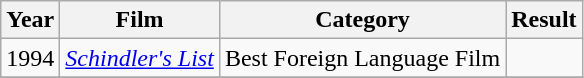<table class="wikitable">
<tr>
<th>Year</th>
<th>Film</th>
<th>Category</th>
<th>Result</th>
</tr>
<tr>
<td style="text-align:center;">1994</td>
<td style="text-align:center;"><em><a href='#'>Schindler's List</a></em></td>
<td style="text-align:center;">Best Foreign Language Film</td>
<td></td>
</tr>
<tr>
</tr>
</table>
